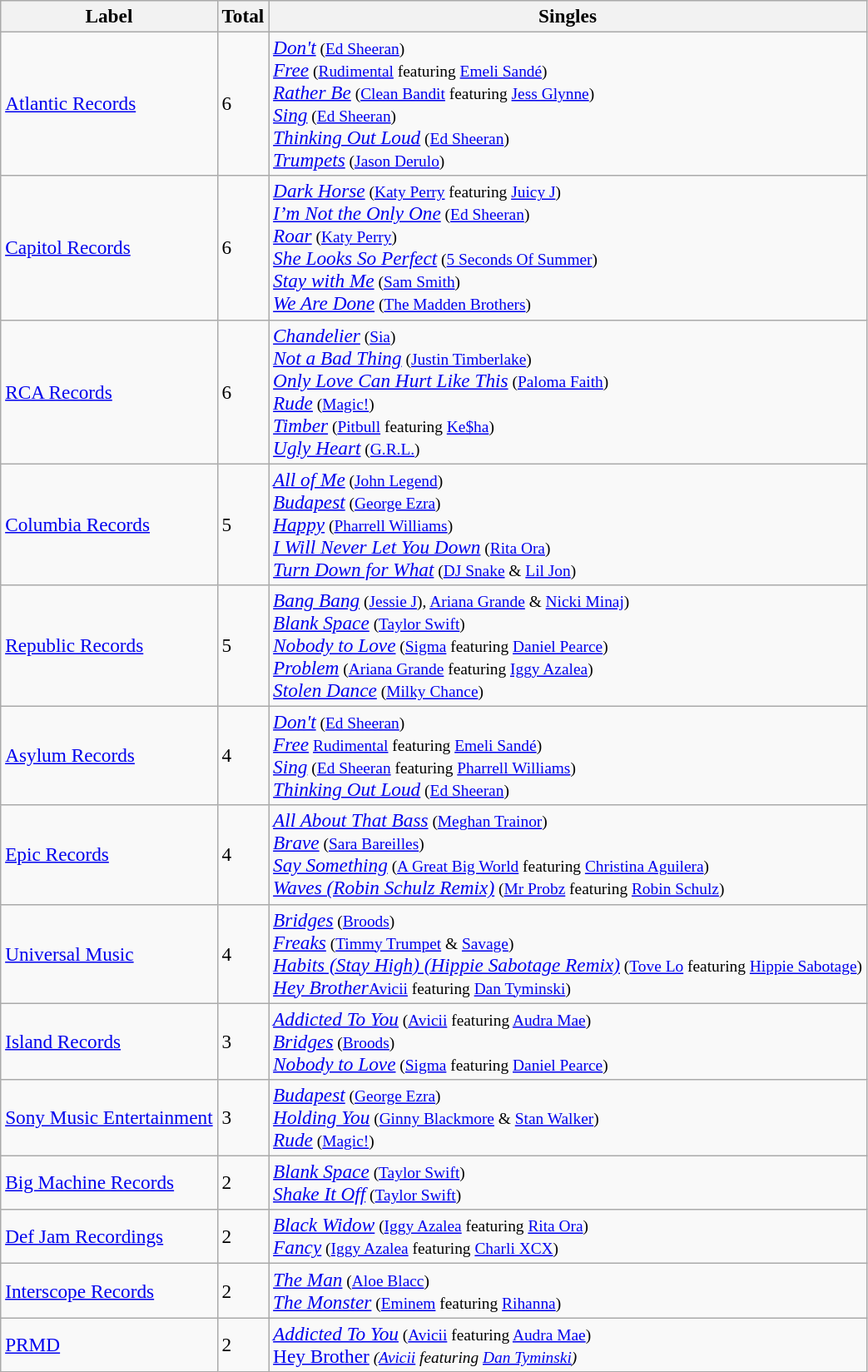<table class="wikitable sortable" style="font-size:97%;">
<tr>
<th>Label</th>
<th>Total</th>
<th>Singles</th>
</tr>
<tr>
<td><a href='#'>Atlantic Records</a></td>
<td>6</td>
<td><em><a href='#'>Don't</a></em><small> (<a href='#'>Ed Sheeran</a>)</small><br><em><a href='#'>Free</a></em><small> (<a href='#'>Rudimental</a> featuring <a href='#'>Emeli Sandé</a>)</small><br><em><a href='#'>Rather Be</a></em><small> (<a href='#'>Clean Bandit</a> featuring <a href='#'>Jess Glynne</a>)</small><br><em><a href='#'>Sing</a></em><small> (<a href='#'>Ed Sheeran</a>)</small><br><em><a href='#'>Thinking Out Loud</a></em><small> (<a href='#'>Ed Sheeran</a>)</small><br><em><a href='#'>Trumpets</a></em><small> (<a href='#'>Jason Derulo</a>)</small><br></td>
</tr>
<tr>
<td><a href='#'>Capitol Records</a></td>
<td>6</td>
<td><em><a href='#'>Dark Horse</a></em><small> (<a href='#'>Katy Perry</a> featuring <a href='#'>Juicy J</a>)</small><br><em><a href='#'>I’m Not the Only One</a></em><small> (<a href='#'>Ed Sheeran</a>)</small><br><em><a href='#'>Roar</a></em><small> (<a href='#'>Katy Perry</a>)</small><br><em><a href='#'>She Looks So Perfect</a></em><small> (<a href='#'>5 Seconds Of Summer</a>)</small><br><em><a href='#'>Stay with Me</a></em><small> (<a href='#'>Sam Smith</a>)</small><br><em><a href='#'>We Are Done</a></em><small> (<a href='#'>The Madden Brothers</a>) </small><br></td>
</tr>
<tr>
<td><a href='#'>RCA Records</a></td>
<td>6</td>
<td><em><a href='#'>Chandelier</a></em><small> (<a href='#'>Sia</a>)</small><br><em><a href='#'>Not a Bad Thing</a></em><small> (<a href='#'>Justin Timberlake</a>)</small><br><em><a href='#'>Only Love Can Hurt Like This</a></em><small> (<a href='#'>Paloma Faith</a>)</small><br><em><a href='#'>Rude</a></em><small> (<a href='#'>Magic!</a>)</small><br><em><a href='#'>Timber</a></em><small> (<a href='#'>Pitbull</a> featuring <a href='#'>Ke$ha</a>)</small><br><em><a href='#'>Ugly Heart</a></em><small> (<a href='#'>G.R.L.</a>)</small><br></td>
</tr>
<tr>
<td><a href='#'>Columbia Records</a></td>
<td>5</td>
<td><em><a href='#'>All of Me</a></em><small> (<a href='#'>John Legend</a>)</small><br><em><a href='#'>Budapest</a></em><small> (<a href='#'>George Ezra</a>)</small><br><em><a href='#'>Happy</a></em><small> (<a href='#'>Pharrell Williams</a>)</small><br><em><a href='#'>I Will Never Let You Down</a></em><small> (<a href='#'>Rita Ora</a>)</small><br><em><a href='#'>Turn Down for What</a></em><small> (<a href='#'>DJ Snake</a> & <a href='#'>Lil Jon</a>)</small><br></td>
</tr>
<tr>
<td><a href='#'>Republic Records</a></td>
<td>5</td>
<td><em><a href='#'>Bang Bang</a></em><small> (<a href='#'>Jessie J</a>), <a href='#'>Ariana Grande</a> & <a href='#'>Nicki Minaj</a>)</small><br><em><a href='#'>Blank Space</a></em><small> (<a href='#'>Taylor Swift</a>)</small><br><em><a href='#'>Nobody to Love</a></em><small> (<a href='#'>Sigma</a> featuring <a href='#'>Daniel Pearce</a>)</small><br><em><a href='#'>Problem</a></em><small> (<a href='#'>Ariana Grande</a> featuring <a href='#'>Iggy Azalea</a>)</small><br><em><a href='#'>Stolen Dance</a></em><small> (<a href='#'>Milky Chance</a>)</small><br></td>
</tr>
<tr>
<td><a href='#'>Asylum Records</a></td>
<td>4</td>
<td><em><a href='#'>Don't</a></em><small> (<a href='#'>Ed Sheeran</a>)</small><br><em><a href='#'>Free</a></em><small> <a href='#'>Rudimental</a> featuring <a href='#'>Emeli Sandé</a>)</small><br><em><a href='#'>Sing</a></em><small> (<a href='#'>Ed Sheeran</a> featuring <a href='#'>Pharrell Williams</a>)</small><br><em><a href='#'>Thinking Out Loud</a></em><small> (<a href='#'>Ed Sheeran</a>)</small><br></td>
</tr>
<tr>
<td><a href='#'>Epic Records</a></td>
<td>4</td>
<td><em><a href='#'>All About That Bass</a></em><small> (<a href='#'>Meghan Trainor</a>)</small><br><em><a href='#'>Brave</a></em><small> (<a href='#'>Sara Bareilles</a>)</small><br><em><a href='#'>Say Something</a></em><small> (<a href='#'>A Great Big World</a> featuring <a href='#'>Christina Aguilera</a>)</small><br><em><a href='#'>Waves (Robin Schulz Remix)</a></em><small> (<a href='#'>Mr Probz</a> featuring <a href='#'>Robin Schulz</a>)</small><br></td>
</tr>
<tr>
<td><a href='#'>Universal Music</a></td>
<td>4</td>
<td><em><a href='#'>Bridges</a></em><small> (<a href='#'>Broods</a>)</small><br><em><a href='#'>Freaks</a></em><small> (<a href='#'>Timmy Trumpet</a> & <a href='#'>Savage</a>)</small><br><em><a href='#'>Habits (Stay High) (Hippie Sabotage Remix)</a></em><small> (<a href='#'>Tove Lo</a> featuring <a href='#'>Hippie Sabotage</a>)</small><br><em><a href='#'>Hey Brother</a></em><small><a href='#'>Avicii</a> featuring <a href='#'>Dan Tyminski</a>)</small><br></td>
</tr>
<tr>
<td><a href='#'>Island Records</a></td>
<td>3</td>
<td><em><a href='#'>Addicted To You</a></em><small> (<a href='#'>Avicii</a> featuring <a href='#'>Audra Mae</a>)</small><br><em><a href='#'>Bridges</a></em><small> (<a href='#'>Broods</a>)</small><br><em><a href='#'>Nobody to Love</a></em><small> (<a href='#'>Sigma</a> featuring <a href='#'>Daniel Pearce</a>)</small><br></td>
</tr>
<tr>
<td><a href='#'>Sony Music Entertainment</a></td>
<td>3</td>
<td><em><a href='#'>Budapest</a></em><small> (<a href='#'>George Ezra</a>)</small><br><em><a href='#'>Holding You</a></em><small> (<a href='#'>Ginny Blackmore</a> & <a href='#'>Stan Walker</a>)</small><br><em><a href='#'>Rude</a></em><small> (<a href='#'>Magic!</a>)</small><br></td>
</tr>
<tr>
<td><a href='#'>Big Machine Records</a></td>
<td>2</td>
<td><em><a href='#'>Blank Space</a></em><small> (<a href='#'>Taylor Swift</a>)</small><br><em><a href='#'>Shake It Off</a></em><small> (<a href='#'>Taylor Swift</a>)</small><br></td>
</tr>
<tr>
<td><a href='#'>Def Jam Recordings</a></td>
<td>2</td>
<td><em><a href='#'>Black Widow</a></em><small> (<a href='#'>Iggy Azalea</a> featuring <a href='#'>Rita Ora</a>)</small><br><em><a href='#'>Fancy</a></em><small> (<a href='#'>Iggy Azalea</a> featuring <a href='#'>Charli XCX</a>)</small><br></td>
</tr>
<tr>
<td><a href='#'>Interscope Records</a></td>
<td>2</td>
<td><em><a href='#'>The Man</a></em><small> (<a href='#'>Aloe Blacc</a>)</small><br><em><a href='#'>The Monster</a></em><small> (<a href='#'>Eminem</a> featuring <a href='#'>Rihanna</a>)</small><br></td>
</tr>
<tr>
<td><a href='#'>PRMD</a></td>
<td>2</td>
<td><em><a href='#'>Addicted To You</a></em><small> (<a href='#'>Avicii</a> featuring <a href='#'>Audra Mae</a>)</small><br><a href='#'>Hey Brother</a><em><small> (<a href='#'>Avicii</a> featuring <a href='#'>Dan Tyminski</a>)</small></em><br></td>
</tr>
</table>
